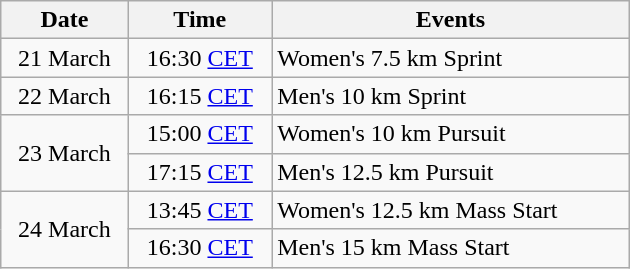<table class="wikitable" style="text-align: center" width="420">
<tr>
<th>Date</th>
<th>Time</th>
<th>Events</th>
</tr>
<tr>
<td>21 March</td>
<td>16:30 <a href='#'>CET</a></td>
<td style="text-align: left">Women's 7.5 km Sprint</td>
</tr>
<tr>
<td>22 March</td>
<td>16:15 <a href='#'>CET</a></td>
<td style="text-align: left">Men's 10 km Sprint</td>
</tr>
<tr>
<td rowspan=2>23 March</td>
<td>15:00 <a href='#'>CET</a></td>
<td style="text-align: left">Women's 10 km Pursuit</td>
</tr>
<tr>
<td>17:15 <a href='#'>CET</a></td>
<td style="text-align: left">Men's 12.5 km Pursuit</td>
</tr>
<tr>
<td rowspan=2>24 March</td>
<td>13:45 <a href='#'>CET</a></td>
<td style="text-align: left">Women's 12.5 km Mass Start</td>
</tr>
<tr>
<td>16:30 <a href='#'>CET</a></td>
<td style="text-align: left">Men's 15 km Mass Start</td>
</tr>
</table>
